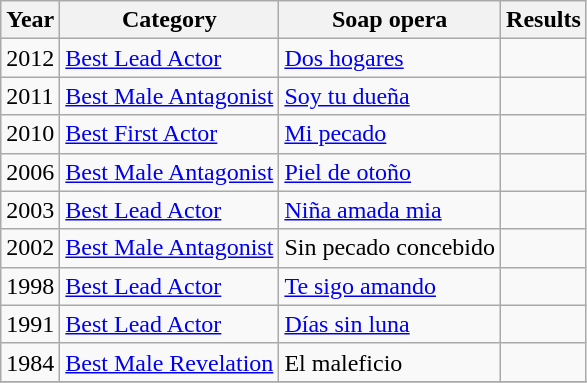<table class="wikitable">
<tr>
<th><strong>Year</strong></th>
<th><strong>Category</strong></th>
<th><strong>Soap opera</strong></th>
<th><strong>Results</strong></th>
</tr>
<tr>
<td>2012</td>
<td><a href='#'>Best Lead Actor</a></td>
<td><a href='#'>Dos hogares</a></td>
<td></td>
</tr>
<tr>
<td>2011</td>
<td><a href='#'>Best Male Antagonist</a></td>
<td><a href='#'>Soy tu dueña</a></td>
<td></td>
</tr>
<tr>
<td>2010</td>
<td><a href='#'>Best First Actor</a></td>
<td><a href='#'>Mi pecado</a></td>
<td></td>
</tr>
<tr>
<td>2006</td>
<td><a href='#'>Best Male Antagonist</a></td>
<td><a href='#'>Piel de otoño</a></td>
<td></td>
</tr>
<tr>
<td>2003</td>
<td><a href='#'>Best Lead Actor</a></td>
<td><a href='#'>Niña amada mia</a></td>
<td></td>
</tr>
<tr>
<td>2002</td>
<td><a href='#'>Best Male Antagonist</a></td>
<td>Sin pecado concebido</td>
<td></td>
</tr>
<tr>
<td>1998</td>
<td><a href='#'>Best Lead Actor</a></td>
<td><a href='#'>Te sigo amando</a></td>
<td></td>
</tr>
<tr>
<td>1991</td>
<td><a href='#'>Best Lead Actor</a></td>
<td><a href='#'>Días sin luna</a></td>
<td></td>
</tr>
<tr>
<td>1984</td>
<td><a href='#'>Best Male Revelation</a></td>
<td>El maleficio</td>
<td></td>
</tr>
<tr>
</tr>
</table>
